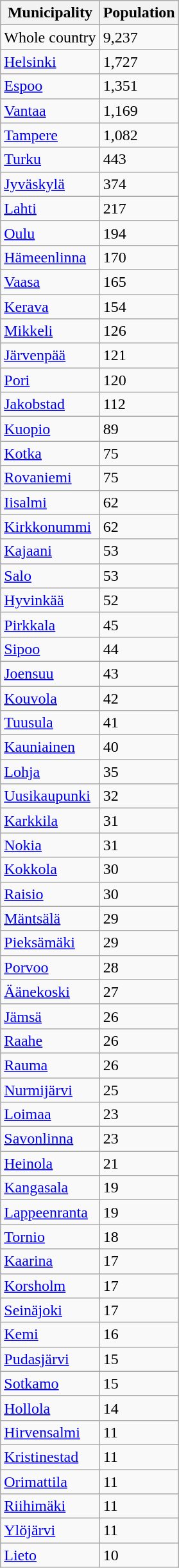<table role="presentation" class="wikitable sortable mw-collapsible mw-collapsed">
<tr>
<th>Municipality</th>
<th>Population</th>
</tr>
<tr>
<td>Whole country</td>
<td>9,237</td>
</tr>
<tr>
<td><a href='#'>Helsinki</a></td>
<td>1,727</td>
</tr>
<tr>
<td><a href='#'>Espoo</a></td>
<td>1,351</td>
</tr>
<tr>
<td><a href='#'>Vantaa</a></td>
<td>1,169</td>
</tr>
<tr>
<td><a href='#'>Tampere</a></td>
<td>1,082</td>
</tr>
<tr>
<td><a href='#'>Turku</a></td>
<td>443</td>
</tr>
<tr>
<td><a href='#'>Jyväskylä</a></td>
<td>374</td>
</tr>
<tr>
<td><a href='#'>Lahti</a></td>
<td>217</td>
</tr>
<tr>
<td><a href='#'>Oulu</a></td>
<td>194</td>
</tr>
<tr>
<td><a href='#'>Hämeenlinna</a></td>
<td>170</td>
</tr>
<tr>
<td><a href='#'>Vaasa</a></td>
<td>165</td>
</tr>
<tr>
<td><a href='#'>Kerava</a></td>
<td>154</td>
</tr>
<tr>
<td><a href='#'>Mikkeli</a></td>
<td>126</td>
</tr>
<tr>
<td><a href='#'>Järvenpää</a></td>
<td>121</td>
</tr>
<tr>
<td><a href='#'>Pori</a></td>
<td>120</td>
</tr>
<tr>
<td><a href='#'>Jakobstad</a></td>
<td>112</td>
</tr>
<tr>
<td><a href='#'>Kuopio</a></td>
<td>89</td>
</tr>
<tr>
<td><a href='#'>Kotka</a></td>
<td>75</td>
</tr>
<tr>
<td><a href='#'>Rovaniemi</a></td>
<td>75</td>
</tr>
<tr>
<td><a href='#'>Iisalmi</a></td>
<td>62</td>
</tr>
<tr>
<td><a href='#'>Kirkkonummi</a></td>
<td>62</td>
</tr>
<tr>
<td><a href='#'>Kajaani</a></td>
<td>53</td>
</tr>
<tr>
<td><a href='#'>Salo</a></td>
<td>53</td>
</tr>
<tr>
<td><a href='#'>Hyvinkää</a></td>
<td>52</td>
</tr>
<tr>
<td><a href='#'>Pirkkala</a></td>
<td>45</td>
</tr>
<tr>
<td><a href='#'>Sipoo</a></td>
<td>44</td>
</tr>
<tr>
<td><a href='#'>Joensuu</a></td>
<td>43</td>
</tr>
<tr>
<td><a href='#'>Kouvola</a></td>
<td>42</td>
</tr>
<tr>
<td><a href='#'>Tuusula</a></td>
<td>41</td>
</tr>
<tr>
<td><a href='#'>Kauniainen</a></td>
<td>40</td>
</tr>
<tr>
<td><a href='#'>Lohja</a></td>
<td>35</td>
</tr>
<tr>
<td><a href='#'>Uusikaupunki</a></td>
<td>32</td>
</tr>
<tr>
<td><a href='#'>Karkkila</a></td>
<td>31</td>
</tr>
<tr>
<td><a href='#'>Nokia</a></td>
<td>31</td>
</tr>
<tr>
<td><a href='#'>Kokkola</a></td>
<td>30</td>
</tr>
<tr>
<td><a href='#'>Raisio</a></td>
<td>30</td>
</tr>
<tr>
<td><a href='#'>Mäntsälä</a></td>
<td>29</td>
</tr>
<tr>
<td><a href='#'>Pieksämäki</a></td>
<td>29</td>
</tr>
<tr>
<td><a href='#'>Porvoo</a></td>
<td>28</td>
</tr>
<tr>
<td><a href='#'>Äänekoski</a></td>
<td>27</td>
</tr>
<tr>
<td><a href='#'>Jämsä</a></td>
<td>26</td>
</tr>
<tr>
<td><a href='#'>Raahe</a></td>
<td>26</td>
</tr>
<tr>
<td><a href='#'>Rauma</a></td>
<td>26</td>
</tr>
<tr>
<td><a href='#'>Nurmijärvi</a></td>
<td>25</td>
</tr>
<tr>
<td><a href='#'>Loimaa</a></td>
<td>23</td>
</tr>
<tr>
<td><a href='#'>Savonlinna</a></td>
<td>23</td>
</tr>
<tr>
<td><a href='#'>Heinola</a></td>
<td>21</td>
</tr>
<tr>
<td><a href='#'>Kangasala</a></td>
<td>19</td>
</tr>
<tr>
<td><a href='#'>Lappeenranta</a></td>
<td>19</td>
</tr>
<tr>
<td><a href='#'>Tornio</a></td>
<td>18</td>
</tr>
<tr>
<td><a href='#'>Kaarina</a></td>
<td>17</td>
</tr>
<tr>
<td><a href='#'>Korsholm</a></td>
<td>17</td>
</tr>
<tr>
<td><a href='#'>Seinäjoki</a></td>
<td>17</td>
</tr>
<tr>
<td><a href='#'>Kemi</a></td>
<td>16</td>
</tr>
<tr>
<td><a href='#'>Pudasjärvi</a></td>
<td>15</td>
</tr>
<tr>
<td><a href='#'>Sotkamo</a></td>
<td>15</td>
</tr>
<tr>
<td><a href='#'>Hollola</a></td>
<td>14</td>
</tr>
<tr>
<td><a href='#'>Hirvensalmi</a></td>
<td>11</td>
</tr>
<tr>
<td><a href='#'>Kristinestad</a></td>
<td>11</td>
</tr>
<tr>
<td><a href='#'>Orimattila</a></td>
<td>11</td>
</tr>
<tr>
<td><a href='#'>Riihimäki</a></td>
<td>11</td>
</tr>
<tr>
<td><a href='#'>Ylöjärvi</a></td>
<td>11</td>
</tr>
<tr>
<td><a href='#'>Lieto</a></td>
<td>10</td>
</tr>
</table>
